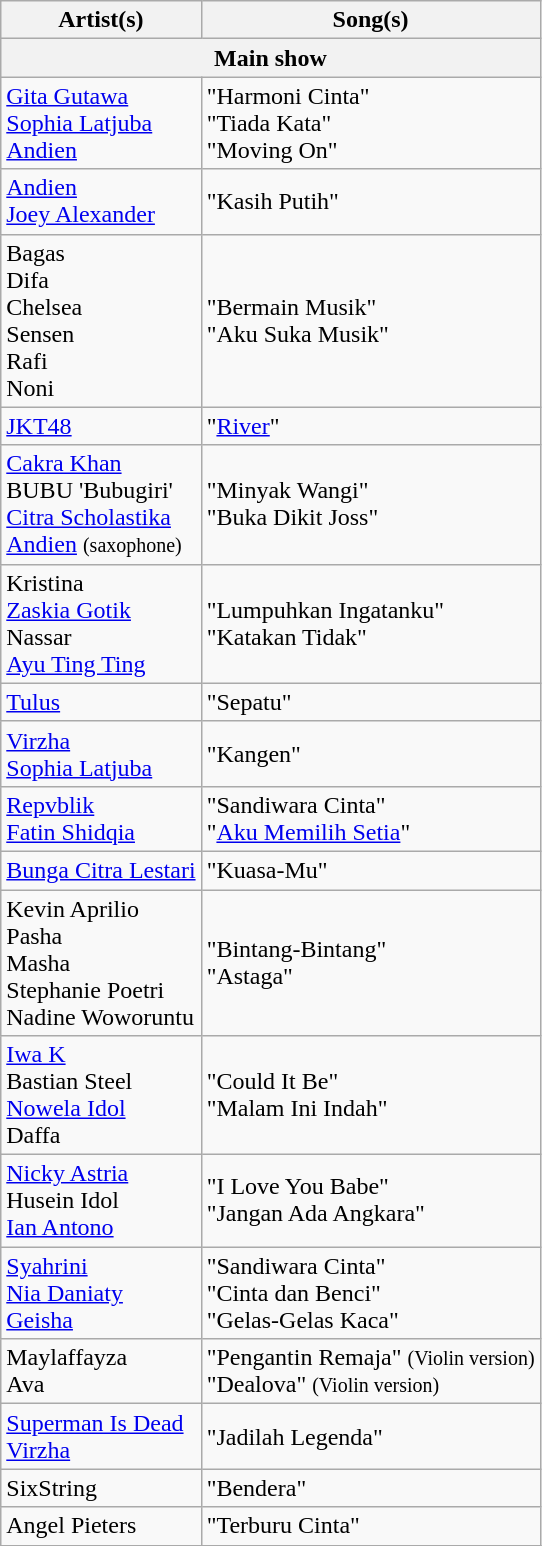<table class="wikitable">
<tr>
<th>Artist(s)</th>
<th>Song(s)</th>
</tr>
<tr>
<th colspan= "2">Main show</th>
</tr>
<tr>
<td><a href='#'>Gita Gutawa</a><br><a href='#'>Sophia Latjuba</a><br><a href='#'>Andien</a></td>
<td>"Harmoni Cinta"<br>"Tiada Kata"<br>"Moving On"</td>
</tr>
<tr>
<td><a href='#'>Andien</a><br><a href='#'>Joey Alexander</a></td>
<td>"Kasih Putih"</td>
</tr>
<tr>
<td>Bagas<br>Difa<br>Chelsea<br>Sensen<br>Rafi<br>Noni</td>
<td>"Bermain Musik"<br>"Aku Suka Musik"</td>
</tr>
<tr>
<td><a href='#'>JKT48</a></td>
<td>"<a href='#'>River</a>"</td>
</tr>
<tr>
<td><a href='#'>Cakra Khan</a><br>BUBU 'Bubugiri'<br><a href='#'>Citra Scholastika</a><br><a href='#'>Andien</a> <small>(saxophone)</small></td>
<td>"Minyak Wangi"<br>"Buka Dikit Joss"</td>
</tr>
<tr>
<td>Kristina<br><a href='#'>Zaskia Gotik</a><br>Nassar<br><a href='#'>Ayu Ting Ting</a></td>
<td>"Lumpuhkan Ingatanku"<br>"Katakan Tidak"</td>
</tr>
<tr>
<td><a href='#'>Tulus</a></td>
<td>"Sepatu"</td>
</tr>
<tr>
<td><a href='#'>Virzha</a><br><a href='#'>Sophia Latjuba</a></td>
<td>"Kangen"</td>
</tr>
<tr>
<td><a href='#'>Repvblik</a><br><a href='#'>Fatin Shidqia</a></td>
<td>"Sandiwara Cinta"<br>"<a href='#'>Aku Memilih Setia</a>"</td>
</tr>
<tr>
<td><a href='#'>Bunga Citra Lestari</a></td>
<td>"Kuasa-Mu"</td>
</tr>
<tr>
<td>Kevin Aprilio<br>Pasha<br>Masha<br>Stephanie Poetri<br>Nadine Woworuntu</td>
<td>"Bintang-Bintang"<br>"Astaga"</td>
</tr>
<tr>
<td><a href='#'>Iwa K</a><br>Bastian Steel<br><a href='#'>Nowela Idol</a><br>Daffa</td>
<td>"Could It Be"<br>"Malam Ini Indah"</td>
</tr>
<tr>
<td><a href='#'>Nicky Astria</a><br>Husein Idol<br><a href='#'>Ian Antono</a></td>
<td>"I Love You Babe"<br>"Jangan Ada Angkara"</td>
</tr>
<tr>
<td><a href='#'>Syahrini</a><br><a href='#'>Nia Daniaty</a><br><a href='#'>Geisha</a></td>
<td>"Sandiwara Cinta"<br>"Cinta dan Benci"<br>"Gelas-Gelas Kaca"</td>
</tr>
<tr>
<td>Maylaffayza<br>Ava</td>
<td>"Pengantin Remaja" <small>(Violin version)</small><br>"Dealova" <small>(Violin version)</small></td>
</tr>
<tr>
<td><a href='#'>Superman Is Dead</a><br><a href='#'>Virzha</a></td>
<td>"Jadilah Legenda"</td>
</tr>
<tr>
<td>SixString</td>
<td>"Bendera"</td>
</tr>
<tr>
<td>Angel Pieters</td>
<td>"Terburu Cinta"</td>
</tr>
<tr>
</tr>
</table>
